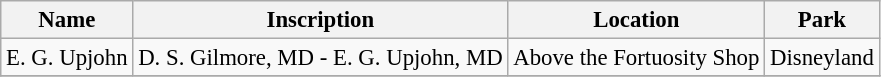<table class="wikitable" style="font-size: 95%">
<tr>
<th>Name</th>
<th>Inscription</th>
<th>Location</th>
<th>Park</th>
</tr>
<tr>
<td>E. G. Upjohn</td>
<td>D. S. Gilmore, MD - E. G. Upjohn, MD</td>
<td>Above the Fortuosity Shop</td>
<td>Disneyland</td>
</tr>
<tr>
</tr>
</table>
